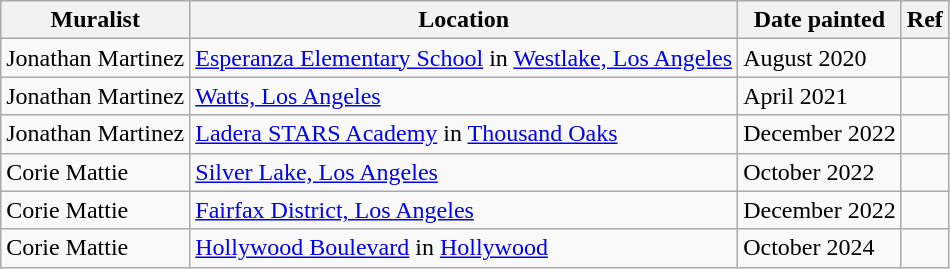<table class="wikitable sortable">
<tr>
<th>Muralist</th>
<th>Location</th>
<th>Date painted</th>
<th>Ref</th>
</tr>
<tr>
<td>Jonathan Martinez</td>
<td><a href='#'>Esperanza Elementary School</a> in <a href='#'>Westlake, Los Angeles</a></td>
<td>August 2020</td>
<td></td>
</tr>
<tr>
<td>Jonathan Martinez</td>
<td><a href='#'>Watts, Los Angeles</a></td>
<td>April 2021</td>
<td></td>
</tr>
<tr>
<td>Jonathan Martinez</td>
<td><a href='#'>Ladera STARS Academy</a> in <a href='#'>Thousand Oaks</a></td>
<td>December 2022</td>
<td></td>
</tr>
<tr>
<td>Corie Mattie</td>
<td><a href='#'>Silver Lake, Los Angeles</a></td>
<td>October 2022</td>
<td></td>
</tr>
<tr>
<td>Corie Mattie</td>
<td><a href='#'>Fairfax District, Los Angeles</a></td>
<td>December 2022</td>
<td></td>
</tr>
<tr>
<td>Corie Mattie</td>
<td><a href='#'>Hollywood Boulevard</a> in <a href='#'>Hollywood</a></td>
<td>October 2024</td>
<td></td>
</tr>
</table>
